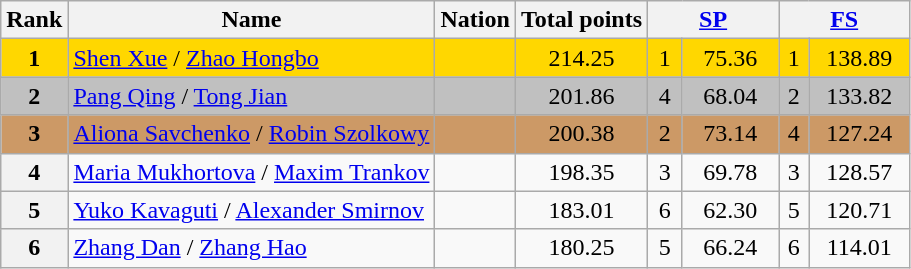<table class="wikitable sortable">
<tr>
<th>Rank</th>
<th>Name</th>
<th>Nation</th>
<th>Total points</th>
<th colspan="2" width="80px"><a href='#'>SP</a></th>
<th colspan="2" width="80px"><a href='#'>FS</a></th>
</tr>
<tr bgcolor="gold">
<td align="center"><strong>1</strong></td>
<td><a href='#'>Shen Xue</a> / <a href='#'>Zhao Hongbo</a></td>
<td></td>
<td align="center">214.25</td>
<td align="center">1</td>
<td align="center">75.36</td>
<td align="center">1</td>
<td align="center">138.89</td>
</tr>
<tr bgcolor="silver">
<td align="center"><strong>2</strong></td>
<td><a href='#'>Pang Qing</a> / <a href='#'>Tong Jian</a></td>
<td></td>
<td align="center">201.86</td>
<td align="center">4</td>
<td align="center">68.04</td>
<td align="center">2</td>
<td align="center">133.82</td>
</tr>
<tr bgcolor="cc9966">
<td align="center"><strong>3</strong></td>
<td><a href='#'>Aliona Savchenko</a> / <a href='#'>Robin Szolkowy</a></td>
<td></td>
<td align="center">200.38</td>
<td align="center">2</td>
<td align="center">73.14</td>
<td align="center">4</td>
<td align="center">127.24</td>
</tr>
<tr>
<th>4</th>
<td><a href='#'>Maria Mukhortova</a> / <a href='#'>Maxim Trankov</a></td>
<td></td>
<td align="center">198.35</td>
<td align="center">3</td>
<td align="center">69.78</td>
<td align="center">3</td>
<td align="center">128.57</td>
</tr>
<tr>
<th>5</th>
<td><a href='#'>Yuko Kavaguti</a> / <a href='#'>Alexander Smirnov</a></td>
<td></td>
<td align="center">183.01</td>
<td align="center">6</td>
<td align="center">62.30</td>
<td align="center">5</td>
<td align="center">120.71</td>
</tr>
<tr>
<th>6</th>
<td><a href='#'>Zhang Dan</a> / <a href='#'>Zhang Hao</a></td>
<td></td>
<td align="center">180.25</td>
<td align="center">5</td>
<td align="center">66.24</td>
<td align="center">6</td>
<td align="center">114.01</td>
</tr>
</table>
